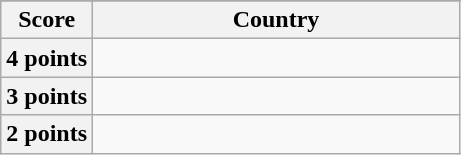<table class="wikitable">
<tr>
</tr>
<tr>
<th scope="col" width="20%">Score</th>
<th scope="col">Country</th>
</tr>
<tr>
<th scope="row">4 points</th>
<td></td>
</tr>
<tr>
<th scope="row">3 points</th>
<td></td>
</tr>
<tr>
<th scope="row">2 points</th>
<td></td>
</tr>
</table>
